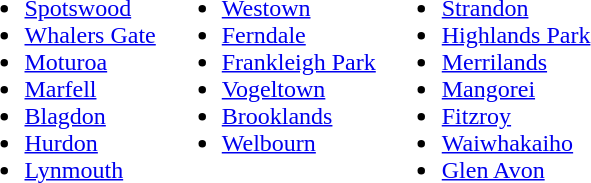<table>
<tr>
<td valign="top"><br><ul><li><a href='#'>Spotswood</a></li><li><a href='#'>Whalers Gate</a></li><li><a href='#'>Moturoa</a></li><li><a href='#'>Marfell</a></li><li><a href='#'>Blagdon</a></li><li><a href='#'>Hurdon</a></li><li><a href='#'>Lynmouth</a></li></ul></td>
<td valign="top"><br><ul><li><a href='#'>Westown</a></li><li><a href='#'>Ferndale</a></li><li><a href='#'>Frankleigh Park</a></li><li><a href='#'>Vogeltown</a></li><li><a href='#'>Brooklands</a></li><li><a href='#'>Welbourn</a></li></ul></td>
<td valign="top"><br><ul><li><a href='#'>Strandon</a></li><li><a href='#'>Highlands Park</a></li><li><a href='#'>Merrilands</a></li><li><a href='#'>Mangorei</a></li><li><a href='#'>Fitzroy</a></li><li><a href='#'>Waiwhakaiho</a></li><li><a href='#'>Glen Avon</a></li></ul></td>
</tr>
</table>
